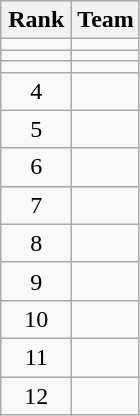<table class="wikitable" style="text-align: center;">
<tr>
<th width=40>Rank</th>
<th>Team</th>
</tr>
<tr align=center>
<td></td>
<td style="text-align:left;"></td>
</tr>
<tr align=center>
<td></td>
<td style="text-align:left;"></td>
</tr>
<tr align=center>
<td></td>
<td style="text-align:left;"></td>
</tr>
<tr align=center>
<td>4</td>
<td style="text-align:left;"></td>
</tr>
<tr align=center>
<td>5</td>
<td style="text-align:left;"></td>
</tr>
<tr align=center>
<td>6</td>
<td style="text-align:left;"></td>
</tr>
<tr align=center>
<td>7</td>
<td style="text-align:left;"></td>
</tr>
<tr align=center>
<td>8</td>
<td style="text-align:left;"></td>
</tr>
<tr align=center>
<td>9</td>
<td style="text-align:left;"></td>
</tr>
<tr align=center>
<td>10</td>
<td style="text-align:left;"></td>
</tr>
<tr align=center>
<td>11</td>
<td style="text-align:left;"></td>
</tr>
<tr align=center>
<td>12</td>
<td style="text-align:left;"></td>
</tr>
</table>
